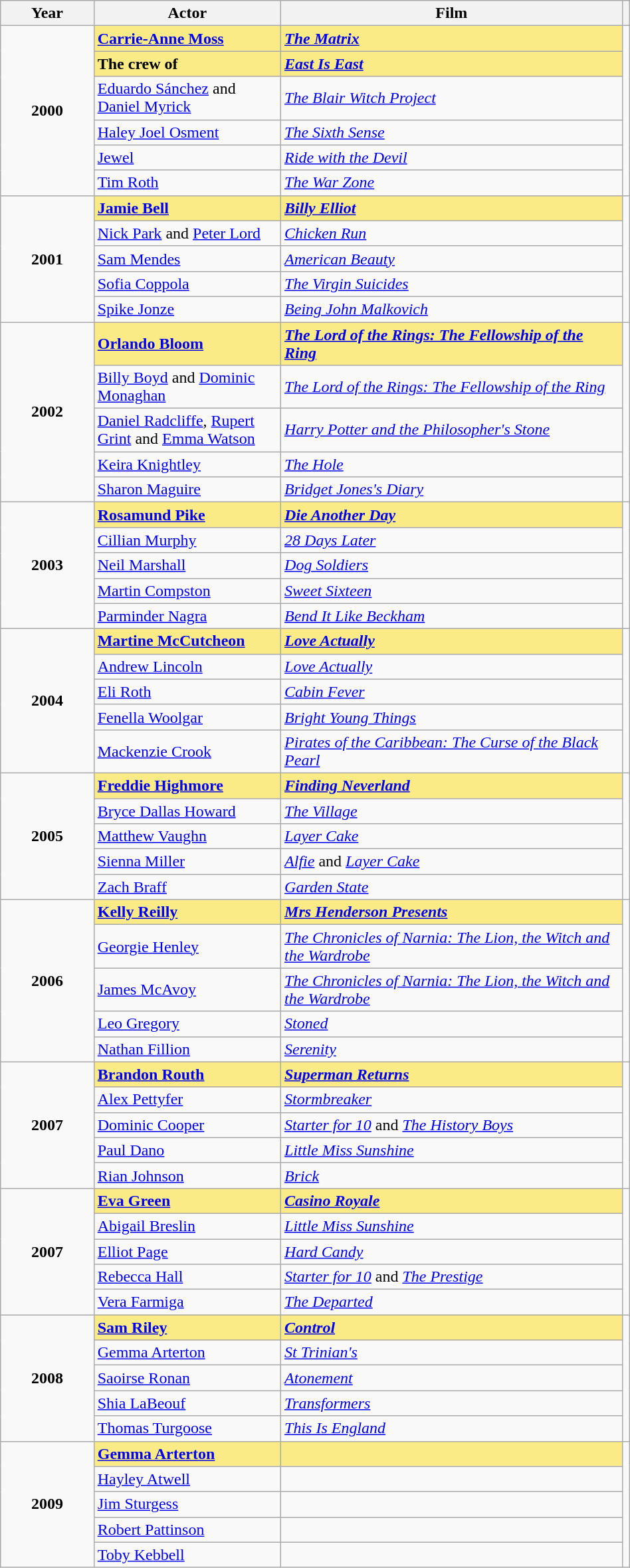<table class="wikitable" width="50%">
<tr>
<th width="15%">Year</th>
<th width="30%">Actor</th>
<th width="60%">Film</th>
<th width="2%"></th>
</tr>
<tr>
<td rowspan="6" style="text-align:center"><strong>2000<br> </strong></td>
<td style="background:#FAEB86"><strong><a href='#'>Carrie-Anne Moss</a></strong></td>
<td style="background:#FAEB86"><strong><em><a href='#'>The Matrix</a></em></strong></td>
<td rowspan="6" style="text-align:center"></td>
</tr>
<tr>
<td style="background:#FAEB86"><strong>The crew of</strong></td>
<td style="background:#FAEB86"><strong><em><a href='#'>East Is East</a></em></strong></td>
</tr>
<tr>
<td><a href='#'>Eduardo Sánchez</a> and <a href='#'>Daniel Myrick</a></td>
<td><em><a href='#'>The Blair Witch Project</a></em></td>
</tr>
<tr>
<td><a href='#'>Haley Joel Osment</a></td>
<td><em><a href='#'>The Sixth Sense</a></em></td>
</tr>
<tr>
<td><a href='#'>Jewel</a></td>
<td><em><a href='#'>Ride with the Devil</a></em></td>
</tr>
<tr>
<td><a href='#'>Tim Roth</a></td>
<td><em><a href='#'>The War Zone</a></em></td>
</tr>
<tr>
<td rowspan="5" style="text-align:center"><strong>2001<br> </strong></td>
<td style="background:#FAEB86"><strong><a href='#'>Jamie Bell</a></strong></td>
<td style="background:#FAEB86"><strong><em><a href='#'>Billy Elliot</a></em></strong></td>
<td rowspan="5" style="text-align:center"></td>
</tr>
<tr>
<td><a href='#'>Nick Park</a> and <a href='#'>Peter Lord</a></td>
<td><em><a href='#'>Chicken Run</a></em></td>
</tr>
<tr>
<td><a href='#'>Sam Mendes</a></td>
<td><em><a href='#'>American Beauty</a></em></td>
</tr>
<tr>
<td><a href='#'>Sofia Coppola</a></td>
<td><em><a href='#'>The Virgin Suicides</a></em></td>
</tr>
<tr>
<td><a href='#'>Spike Jonze</a></td>
<td><em><a href='#'>Being John Malkovich</a></em></td>
</tr>
<tr>
<td rowspan="5" style="text-align:center"><strong>2002<br> </strong></td>
<td style="background:#FAEB86"><strong><a href='#'>Orlando Bloom</a></strong></td>
<td style="background:#FAEB86"><strong><em><a href='#'>The Lord of the Rings: The Fellowship of the Ring</a></em></strong></td>
<td rowspan="5" style="text-align:center"></td>
</tr>
<tr>
<td><a href='#'>Billy Boyd</a> and <a href='#'>Dominic Monaghan</a></td>
<td><em><a href='#'>The Lord of the Rings: The Fellowship of the Ring</a></em></td>
</tr>
<tr>
<td><a href='#'>Daniel Radcliffe</a>, <a href='#'>Rupert Grint</a> and <a href='#'>Emma Watson</a></td>
<td><em><a href='#'>Harry Potter and the Philosopher's Stone</a></em></td>
</tr>
<tr>
<td><a href='#'>Keira Knightley</a></td>
<td><em><a href='#'>The Hole</a></em></td>
</tr>
<tr>
<td><a href='#'>Sharon Maguire</a></td>
<td><em><a href='#'>Bridget Jones's Diary</a></em></td>
</tr>
<tr>
<td rowspan="5" style="text-align:center"><strong>2003<br> </strong></td>
<td style="background:#FAEB86"><strong><a href='#'>Rosamund Pike</a></strong></td>
<td style="background:#FAEB86"><strong><em><a href='#'>Die Another Day</a></em></strong></td>
<td rowspan="5" style="text-align:center"></td>
</tr>
<tr>
<td><a href='#'>Cillian Murphy</a></td>
<td><em><a href='#'>28 Days Later</a></em></td>
</tr>
<tr>
<td><a href='#'>Neil Marshall</a></td>
<td><em><a href='#'>Dog Soldiers</a></em></td>
</tr>
<tr>
<td><a href='#'>Martin Compston</a></td>
<td><em><a href='#'>Sweet Sixteen</a></em></td>
</tr>
<tr>
<td><a href='#'>Parminder Nagra</a></td>
<td><em><a href='#'>Bend It Like Beckham</a></em></td>
</tr>
<tr>
<td rowspan="5" style="text-align:center"><strong>2004<br> </strong></td>
<td style="background:#FAEB86"><strong><a href='#'>Martine McCutcheon</a></strong></td>
<td style="background:#FAEB86"><strong><em><a href='#'>Love Actually</a></em></strong></td>
<td rowspan="5" style="text-align:center"></td>
</tr>
<tr>
<td><a href='#'>Andrew Lincoln</a></td>
<td><em><a href='#'>Love Actually</a></em></td>
</tr>
<tr>
<td><a href='#'>Eli Roth</a></td>
<td><em><a href='#'>Cabin Fever</a></em></td>
</tr>
<tr>
<td><a href='#'>Fenella Woolgar</a></td>
<td><em><a href='#'>Bright Young Things</a></em></td>
</tr>
<tr>
<td><a href='#'>Mackenzie Crook</a></td>
<td><em><a href='#'>Pirates of the Caribbean: The Curse of the Black Pearl</a></em></td>
</tr>
<tr>
<td rowspan="5" style="text-align:center"><strong>2005<br> </strong></td>
<td style="background:#FAEB86"><strong><a href='#'>Freddie Highmore</a></strong></td>
<td style="background:#FAEB86"><strong><em><a href='#'>Finding Neverland</a></em></strong></td>
<td rowspan="5" style="text-align:center"></td>
</tr>
<tr>
<td><a href='#'>Bryce Dallas Howard</a></td>
<td><em><a href='#'>The Village</a></em></td>
</tr>
<tr>
<td><a href='#'>Matthew Vaughn</a></td>
<td><em><a href='#'>Layer Cake</a></em></td>
</tr>
<tr>
<td><a href='#'>Sienna Miller</a></td>
<td><em><a href='#'>Alfie</a></em> and <em><a href='#'>Layer Cake</a></em></td>
</tr>
<tr>
<td><a href='#'>Zach Braff</a></td>
<td><em><a href='#'>Garden State</a></em></td>
</tr>
<tr>
<td rowspan="5" style="text-align:center"><strong>2006<br> </strong></td>
<td style="background:#FAEB86"><strong><a href='#'>Kelly Reilly</a></strong></td>
<td style="background:#FAEB86"><strong><em><a href='#'>Mrs Henderson Presents</a></em></strong></td>
<td rowspan="5" style="text-align:center"></td>
</tr>
<tr>
<td><a href='#'>Georgie Henley</a></td>
<td><em><a href='#'>The Chronicles of Narnia: The Lion, the Witch and the Wardrobe</a></em></td>
</tr>
<tr>
<td><a href='#'>James McAvoy</a></td>
<td><em><a href='#'>The Chronicles of Narnia: The Lion, the Witch and the Wardrobe</a></em></td>
</tr>
<tr>
<td><a href='#'>Leo Gregory</a></td>
<td><em><a href='#'>Stoned</a></em></td>
</tr>
<tr>
<td><a href='#'>Nathan Fillion</a></td>
<td><em><a href='#'>Serenity</a></em></td>
</tr>
<tr>
<td rowspan="5" style="text-align:center"><strong>2007<br> </strong></td>
<td style="background:#FAEB86"><strong><a href='#'>Brandon Routh</a></strong></td>
<td style="background:#FAEB86"><strong><em><a href='#'>Superman Returns</a></em></strong></td>
<td rowspan="5" style="text-align:center"></td>
</tr>
<tr>
<td><a href='#'>Alex Pettyfer</a></td>
<td><em><a href='#'>Stormbreaker</a></em></td>
</tr>
<tr>
<td><a href='#'>Dominic Cooper</a></td>
<td><em><a href='#'>Starter for 10</a></em> and <em><a href='#'>The History Boys</a></em></td>
</tr>
<tr>
<td><a href='#'>Paul Dano</a></td>
<td><em><a href='#'>Little Miss Sunshine</a></em></td>
</tr>
<tr>
<td><a href='#'>Rian Johnson</a></td>
<td><em><a href='#'>Brick</a></em></td>
</tr>
<tr>
<td rowspan="5" style="text-align:center"><strong>2007<br> </strong></td>
<td style="background:#FAEB86"><strong><a href='#'>Eva Green</a></strong></td>
<td style="background:#FAEB86"><strong><em><a href='#'>Casino Royale</a></em></strong></td>
<td rowspan="5" style="text-align:center"></td>
</tr>
<tr>
<td><a href='#'>Abigail Breslin</a></td>
<td><em><a href='#'>Little Miss Sunshine</a></em></td>
</tr>
<tr>
<td><a href='#'>Elliot Page</a></td>
<td><em><a href='#'>Hard Candy</a></em></td>
</tr>
<tr>
<td><a href='#'>Rebecca Hall</a></td>
<td><em><a href='#'>Starter for 10</a></em> and <em><a href='#'>The Prestige</a></em></td>
</tr>
<tr>
<td><a href='#'>Vera Farmiga</a></td>
<td><em><a href='#'>The Departed</a></em></td>
</tr>
<tr>
<td rowspan="5" style="text-align:center"><strong>2008<br> </strong></td>
<td style="background:#FAEB86"><strong><a href='#'>Sam Riley</a></strong></td>
<td style="background:#FAEB86"><strong><em><a href='#'>Control</a></em></strong></td>
<td rowspan="5" style="text-align:center"></td>
</tr>
<tr>
<td><a href='#'>Gemma Arterton</a></td>
<td><em><a href='#'>St Trinian's</a></em></td>
</tr>
<tr>
<td><a href='#'>Saoirse Ronan</a></td>
<td><em><a href='#'>Atonement</a></em></td>
</tr>
<tr>
<td><a href='#'>Shia LaBeouf</a></td>
<td><em><a href='#'>Transformers</a></em></td>
</tr>
<tr>
<td><a href='#'>Thomas Turgoose</a></td>
<td><em><a href='#'>This Is England</a></em></td>
</tr>
<tr>
<td rowspan="5" style="text-align:center"><strong>2009<br> </strong></td>
<td style="background:#FAEB86"><strong><a href='#'>Gemma Arterton</a></strong></td>
<td style="background:#FAEB86"></td>
<td rowspan="5" style="text-align:center"></td>
</tr>
<tr>
<td><a href='#'>Hayley Atwell</a></td>
<td></td>
</tr>
<tr>
<td><a href='#'>Jim Sturgess</a></td>
<td></td>
</tr>
<tr>
<td><a href='#'>Robert Pattinson</a></td>
<td></td>
</tr>
<tr>
<td><a href='#'>Toby Kebbell</a></td>
<td></td>
</tr>
</table>
